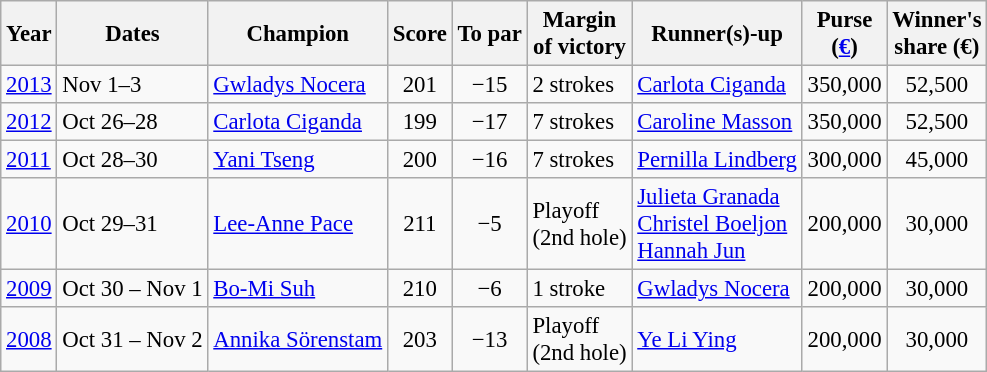<table class="wikitable" style="font-size:95%">
<tr>
<th>Year</th>
<th>Dates</th>
<th>Champion</th>
<th>Score</th>
<th>To par</th>
<th>Margin<br>of victory</th>
<th>Runner(s)-up</th>
<th>Purse<br>(<a href='#'>€</a>)</th>
<th>Winner's<br>share (€)</th>
</tr>
<tr>
<td><a href='#'>2013</a></td>
<td>Nov 1–3</td>
<td> <a href='#'>Gwladys Nocera</a></td>
<td align=center>201</td>
<td align=center>−15</td>
<td>2 strokes</td>
<td> <a href='#'>Carlota Ciganda</a></td>
<td align=center>350,000</td>
<td align=center>52,500</td>
</tr>
<tr>
<td><a href='#'>2012</a></td>
<td>Oct 26–28</td>
<td> <a href='#'>Carlota Ciganda</a></td>
<td align=center>199</td>
<td align=center>−17</td>
<td>7 strokes</td>
<td> <a href='#'>Caroline Masson</a></td>
<td align=center>350,000</td>
<td align=center>52,500</td>
</tr>
<tr>
<td><a href='#'>2011</a></td>
<td>Oct 28–30</td>
<td> <a href='#'>Yani Tseng</a></td>
<td align=center>200</td>
<td align=center>−16</td>
<td>7 strokes</td>
<td> <a href='#'>Pernilla Lindberg</a></td>
<td align=center>300,000</td>
<td align=center>45,000</td>
</tr>
<tr>
<td><a href='#'>2010</a></td>
<td>Oct 29–31</td>
<td> <a href='#'>Lee-Anne Pace</a></td>
<td align=center>211</td>
<td align=center>−5</td>
<td>Playoff<br>(2nd hole)</td>
<td> <a href='#'>Julieta Granada</a><br> <a href='#'>Christel Boeljon</a><br> <a href='#'>Hannah Jun</a></td>
<td align=center>200,000</td>
<td align=center>30,000</td>
</tr>
<tr>
<td><a href='#'>2009</a></td>
<td>Oct 30 – Nov 1</td>
<td> <a href='#'>Bo-Mi Suh</a></td>
<td align=center>210</td>
<td align=center>−6</td>
<td>1 stroke</td>
<td> <a href='#'>Gwladys Nocera</a></td>
<td align=center>200,000</td>
<td align=center>30,000</td>
</tr>
<tr>
<td><a href='#'>2008</a></td>
<td>Oct 31 – Nov 2</td>
<td> <a href='#'>Annika Sörenstam</a></td>
<td align=center>203</td>
<td align=center>−13</td>
<td>Playoff<br>(2nd hole)</td>
<td> <a href='#'>Ye Li Ying</a></td>
<td align=center>200,000</td>
<td align=center>30,000</td>
</tr>
</table>
